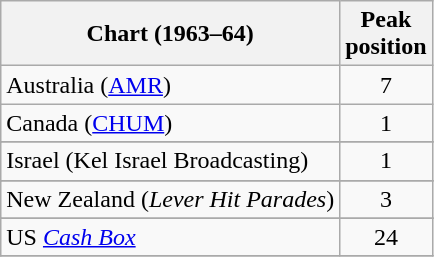<table class="wikitable sortable">
<tr>
<th>Chart (1963–64)</th>
<th>Peak<br>position</th>
</tr>
<tr>
<td>Australia (<a href='#'>AMR</a>)</td>
<td style="text-align:center;">7</td>
</tr>
<tr>
<td>Canada (<a href='#'>CHUM</a>)</td>
<td style="text-align:center;">1</td>
</tr>
<tr>
</tr>
<tr>
</tr>
<tr>
<td>Israel (Kel Israel Broadcasting)</td>
<td style="text-align:center;">1</td>
</tr>
<tr>
</tr>
<tr>
<td>New Zealand (<em>Lever Hit Parades</em>)</td>
<td align="center">3</td>
</tr>
<tr>
</tr>
<tr>
</tr>
<tr>
</tr>
<tr>
</tr>
<tr>
<td>US <em><a href='#'>Cash Box</a></em></td>
<td style="text-align:center;">24</td>
</tr>
<tr>
</tr>
</table>
